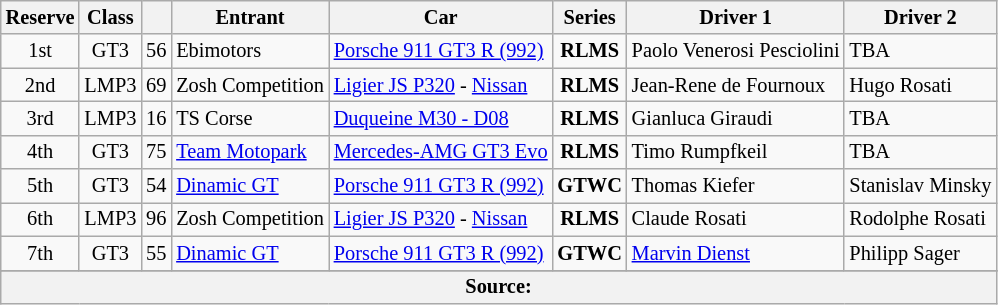<table class="wikitable" style="font-size: 85%;">
<tr>
<th>Reserve</th>
<th>Class</th>
<th></th>
<th>Entrant</th>
<th>Car</th>
<th>Series</th>
<th>Driver 1</th>
<th>Driver 2</th>
</tr>
<tr>
<td align=center>1st</td>
<td align=center>GT3</td>
<td align=center>56</td>
<td> Ebimotors</td>
<td><a href='#'>Porsche 911 GT3 R (992)</a></td>
<td align=center><strong><span>RLMS</span></strong></td>
<td> Paolo Venerosi Pesciolini</td>
<td> TBA</td>
</tr>
<tr>
<td align=center>2nd</td>
<td align=center>LMP3</td>
<td align=center>69</td>
<td> Zosh Competition</td>
<td><a href='#'>Ligier JS P320</a> - <a href='#'>Nissan</a></td>
<td align=center><strong><span>RLMS</span></strong></td>
<td> Jean-Rene de Fournoux</td>
<td> Hugo Rosati</td>
</tr>
<tr>
<td align=center>3rd</td>
<td align=center>LMP3</td>
<td align=center>16</td>
<td> TS Corse</td>
<td><a href='#'>Duqueine M30 - D08</a></td>
<td align=center><strong><span>RLMS</span></strong></td>
<td> Gianluca Giraudi</td>
<td> TBA</td>
</tr>
<tr>
<td align=center>4th</td>
<td align=center>GT3</td>
<td align=center>75</td>
<td> <a href='#'>Team Motopark</a></td>
<td><a href='#'>Mercedes-AMG GT3 Evo</a></td>
<td align=center><strong><span>RLMS</span></strong></td>
<td> Timo Rumpfkeil</td>
<td> TBA</td>
</tr>
<tr>
<td align=center>5th</td>
<td align=center>GT3</td>
<td align=center>54</td>
<td> <a href='#'>Dinamic GT</a></td>
<td><a href='#'>Porsche 911 GT3 R (992)</a></td>
<td align=center><strong><span>GTWC</span></strong></td>
<td> Thomas Kiefer</td>
<td> Stanislav Minsky</td>
</tr>
<tr>
<td align=center>6th</td>
<td align=center>LMP3</td>
<td align=center>96</td>
<td> Zosh Competition</td>
<td><a href='#'>Ligier JS P320</a> - <a href='#'>Nissan</a></td>
<td align=center><strong><span>RLMS</span></strong></td>
<td> Claude Rosati</td>
<td> Rodolphe Rosati</td>
</tr>
<tr>
<td align=center>7th</td>
<td align=center>GT3</td>
<td align=center>55</td>
<td> <a href='#'>Dinamic GT</a></td>
<td><a href='#'>Porsche 911 GT3 R (992)</a></td>
<td align=center><strong><span>GTWC</span></strong></td>
<td> <a href='#'>Marvin Dienst</a></td>
<td> Philipp Sager</td>
</tr>
<tr>
</tr>
<tr>
<th colspan=11>Source:</th>
</tr>
</table>
